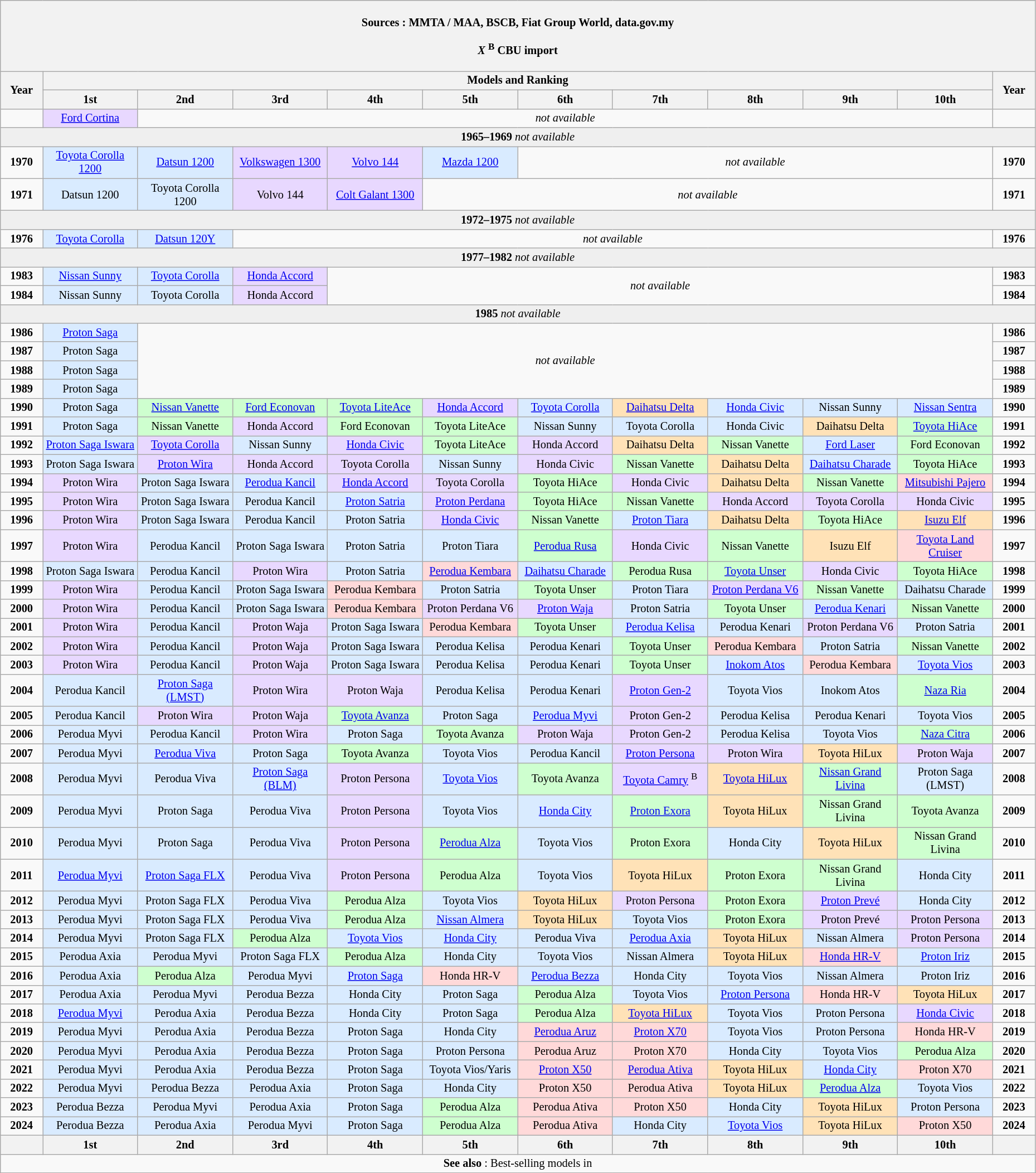<table class="wikitable" style="text-align: center; width:98%; font-size:85%;" align="left">
<tr>
<th colspan="12"> <br>Sources : MMTA / MAA, BSCB, Fiat Group World, data.gov.my<br><blockquote>
<strong></strong>
<em>X</em> <sup>B</sup> CBU import
</blockquote></th>
</tr>
<tr>
<th style="width:4%;" rowspan="2">Year</th>
<th style="width:90%;" colspan="10">Models and Ranking</th>
<th style="width:4%;" rowspan="2">Year</th>
</tr>
<tr>
<th style="width:9%;">1st</th>
<th style="width:9%;">2nd</th>
<th style="width:9%;">3rd</th>
<th style="width:9%;">4th</th>
<th style="width:9%;">5th</th>
<th style="width:9%;">6th</th>
<th style="width:9%;">7th</th>
<th style="width:9%;">8th</th>
<th style="width:9%;">9th</th>
<th style="width:9%;">10th</th>
</tr>
<tr>
<td><em></em></td>
<td style="background: #E8D8FF"><a href='#'>Ford Cortina</a></td>
<td colspan="9"><em>not available</em></td>
<td><em></em></td>
</tr>
<tr style="background:#EFEFEF">
<td style="text-align:center" colspan="12"><strong>1965–1969</strong> <em>not available</em></td>
</tr>
<tr>
<td><strong>1970</strong></td>
<td style="background: #D9EBFF"><a href='#'>Toyota Corolla 1200</a></td>
<td style="background: #D9EBFF"><a href='#'>Datsun 1200</a></td>
<td style="background: #E8D8FF"><a href='#'>Volkswagen 1300</a></td>
<td style="background: #E8D8FF"><a href='#'>Volvo 144</a></td>
<td style="background: #D9EBFF"><a href='#'>Mazda 1200</a></td>
<td colspan="5"><em>not available</em></td>
<td><strong>1970</strong></td>
</tr>
<tr>
<td><strong>1971</strong></td>
<td style="background: #D9EBFF">Datsun 1200</td>
<td style="background: #D9EBFF">Toyota Corolla 1200</td>
<td style="background: #E8D8FF">Volvo 144</td>
<td style="background: #E8D8FF"><a href='#'>Colt Galant 1300</a></td>
<td colspan="6"><em>not available</em></td>
<td><strong>1971</strong></td>
</tr>
<tr style="background:#EFEFEF">
<td style="text-align:center" colspan="12"><strong>1972–1975</strong> <em>not available</em></td>
</tr>
<tr>
<td><strong>1976</strong></td>
<td style="background: #D9EBFF"><a href='#'>Toyota Corolla</a></td>
<td style="background: #D9EBFF"><a href='#'>Datsun 120Y</a></td>
<td colspan="8"><em>not available</em></td>
<td><strong>1976</strong></td>
</tr>
<tr style="background:#EFEFEF">
<td style="text-align:center" colspan="12"><strong>1977–1982</strong> <em>not available</em></td>
</tr>
<tr>
<td><strong>1983</strong></td>
<td style="background: #D9EBFF"><a href='#'>Nissan Sunny</a></td>
<td style="background: #D9EBFF"><a href='#'>Toyota Corolla</a></td>
<td style="background: #E8D8FF"><a href='#'>Honda Accord</a></td>
<td colspan="7" rowspan="2"><em>not available</em></td>
<td><strong>1983</strong></td>
</tr>
<tr>
<td><strong>1984</strong></td>
<td style="background: #D9EBFF">Nissan Sunny</td>
<td style="background: #D9EBFF">Toyota Corolla</td>
<td style="background: #E8D8FF">Honda Accord</td>
<td><strong>1984</strong></td>
</tr>
<tr style="background:#EFEFEF">
<td style="text-align:center" colspan="12"><strong>1985</strong> <em>not available</em></td>
</tr>
<tr>
<td><strong>1986</strong></td>
<td style="background: #D9EBFF"><a href='#'>Proton Saga</a></td>
<td colspan="9" rowspan="4"><em>not available</em></td>
<td><strong>1986</strong></td>
</tr>
<tr>
<td><strong>1987</strong></td>
<td style="background: #D9EBFF">Proton Saga</td>
<td><strong>1987</strong></td>
</tr>
<tr>
<td><strong>1988</strong></td>
<td style="background: #D9EBFF">Proton Saga</td>
<td><strong>1988</strong></td>
</tr>
<tr>
<td><strong>1989</strong></td>
<td style="background: #D9EBFF">Proton Saga</td>
<td><strong>1989</strong></td>
</tr>
<tr>
<td><strong>1990</strong></td>
<td style="background: #D9EBFF">Proton Saga</td>
<td style="background: #CEFFCF"><a href='#'>Nissan Vanette</a></td>
<td style="background: #CEFFCF"><a href='#'>Ford Econovan</a></td>
<td style="background: #CEFFCF"><a href='#'>Toyota LiteAce</a></td>
<td style="background: #E8D8FF"><a href='#'>Honda Accord</a></td>
<td style="background: #D9EBFF"><a href='#'>Toyota Corolla</a></td>
<td style="background: #FFE2B7"><a href='#'>Daihatsu Delta</a></td>
<td style="background: #D9EBFF"><a href='#'>Honda Civic</a></td>
<td style="background: #D9EBFF">Nissan Sunny</td>
<td style="background: #D9EBFF"><a href='#'>Nissan Sentra</a></td>
<td><strong>1990</strong></td>
</tr>
<tr>
<td><strong>1991</strong></td>
<td style="background: #D9EBFF">Proton Saga</td>
<td style="background: #CEFFCF">Nissan Vanette</td>
<td style="background: #E8D8FF">Honda Accord</td>
<td style="background: #CEFFCF">Ford Econovan</td>
<td style="background: #CEFFCF">Toyota LiteAce</td>
<td style="background: #D9EBFF">Nissan Sunny</td>
<td style="background: #D9EBFF">Toyota Corolla</td>
<td style="background: #D9EBFF">Honda Civic</td>
<td style="background: #FFE2B7">Daihatsu Delta</td>
<td style="background: #CEFFCF"><a href='#'>Toyota HiAce</a></td>
<td><strong>1991</strong></td>
</tr>
<tr>
<td><strong>1992</strong></td>
<td style="background: #D9EBFF"><a href='#'>Proton Saga Iswara</a></td>
<td style="background: #E8D8FF"><a href='#'>Toyota Corolla</a></td>
<td style="background: #D9EBFF">Nissan Sunny</td>
<td style="background: #E8D8FF"><a href='#'>Honda Civic</a></td>
<td style="background: #CEFFCF">Toyota LiteAce</td>
<td style="background: #E8D8FF">Honda Accord</td>
<td style="background: #FFE2B7">Daihatsu Delta</td>
<td style="background: #CEFFCF">Nissan Vanette</td>
<td style="background: #D9EBFF"><a href='#'>Ford Laser</a></td>
<td style="background: #CEFFCF">Ford Econovan</td>
<td><strong>1992</strong></td>
</tr>
<tr>
<td><strong>1993</strong></td>
<td style="background: #D9EBFF">Proton Saga Iswara</td>
<td style="background: #E8D8FF"><a href='#'>Proton Wira</a></td>
<td style="background: #E8D8FF">Honda Accord</td>
<td style="background: #E8D8FF">Toyota Corolla</td>
<td style="background: #D9EBFF">Nissan Sunny</td>
<td style="background: #E8D8FF">Honda Civic</td>
<td style="background: #CEFFCF">Nissan Vanette</td>
<td style="background: #FFE2B7">Daihatsu Delta</td>
<td style="background: #D9EBFF"><a href='#'>Daihatsu Charade</a></td>
<td style="background: #CEFFCF">Toyota HiAce</td>
<td><strong>1993</strong></td>
</tr>
<tr>
<td><strong>1994</strong></td>
<td style="background: #E8D8FF">Proton Wira</td>
<td style="background: #D9EBFF">Proton Saga Iswara</td>
<td style="background: #D9EBFF"><a href='#'>Perodua Kancil</a></td>
<td style="background: #E8D8FF"><a href='#'>Honda Accord</a></td>
<td style="background: #E8D8FF">Toyota Corolla</td>
<td style="background: #CEFFCF">Toyota HiAce</td>
<td style="background: #E8D8FF">Honda Civic</td>
<td style="background: #FFE2B7">Daihatsu Delta</td>
<td style="background: #CEFFCF">Nissan Vanette</td>
<td style="background: #FFD9D9"><a href='#'>Mitsubishi Pajero</a></td>
<td><strong>1994</strong></td>
</tr>
<tr>
<td><strong>1995</strong></td>
<td style="background: #E8D8FF">Proton Wira</td>
<td style="background: #D9EBFF">Proton Saga Iswara</td>
<td style="background: #D9EBFF">Perodua Kancil</td>
<td style="background: #D9EBFF"><a href='#'>Proton Satria</a></td>
<td style="background: #E8D8FF"><a href='#'>Proton Perdana</a></td>
<td style="background: #CEFFCF">Toyota HiAce</td>
<td style="background: #CEFFCF">Nissan Vanette</td>
<td style="background: #E8D8FF">Honda Accord</td>
<td style="background: #E8D8FF">Toyota Corolla</td>
<td style="background: #E8D8FF">Honda Civic</td>
<td><strong>1995</strong></td>
</tr>
<tr>
<td><strong>1996</strong></td>
<td style="background: #E8D8FF">Proton Wira</td>
<td style="background: #D9EBFF">Proton Saga Iswara</td>
<td style="background: #D9EBFF">Perodua Kancil</td>
<td style="background: #D9EBFF">Proton Satria</td>
<td style="background: #E8D8FF"><a href='#'>Honda Civic</a></td>
<td style="background: #CEFFCF">Nissan Vanette</td>
<td style="background: #D9EBFF"><a href='#'>Proton Tiara</a></td>
<td style="background: #FFE2B7">Daihatsu Delta</td>
<td style="background: #CEFFCF">Toyota HiAce</td>
<td style="background: #FFE2B7"><a href='#'>Isuzu Elf</a></td>
<td><strong>1996</strong></td>
</tr>
<tr>
<td><strong>1997</strong></td>
<td style="background: #E8D8FF">Proton Wira</td>
<td style="background: #D9EBFF">Perodua Kancil</td>
<td style="background: #D9EBFF">Proton Saga Iswara</td>
<td style="background: #D9EBFF">Proton Satria</td>
<td style="background: #D9EBFF">Proton Tiara</td>
<td style="background: #CEFFCF"><a href='#'>Perodua Rusa</a></td>
<td style="background: #E8D8FF">Honda Civic</td>
<td style="background: #CEFFCF">Nissan Vanette</td>
<td style="background: #FFE2B7">Isuzu Elf</td>
<td style="background: #FFD9D9"><a href='#'>Toyota Land Cruiser</a></td>
<td><strong>1997</strong></td>
</tr>
<tr>
<td><strong>1998</strong></td>
<td style="background: #D9EBFF">Proton Saga Iswara</td>
<td style="background: #D9EBFF">Perodua Kancil</td>
<td style="background: #E8D8FF">Proton Wira</td>
<td style="background: #D9EBFF">Proton Satria</td>
<td style="background: #FFD9D9"><a href='#'>Perodua Kembara</a></td>
<td style="background: #D9EBFF"><a href='#'>Daihatsu Charade</a></td>
<td style="background: #CEFFCF">Perodua Rusa</td>
<td style="background: #CEFFCF"><a href='#'>Toyota Unser</a></td>
<td style="background: #E8D8FF">Honda Civic</td>
<td style="background: #CEFFCF">Toyota HiAce</td>
<td><strong>1998</strong></td>
</tr>
<tr>
<td><strong>1999</strong></td>
<td style="background: #E8D8FF">Proton Wira</td>
<td style="background: #D9EBFF">Perodua Kancil</td>
<td style="background: #D9EBFF">Proton Saga Iswara</td>
<td style="background: #FFD9D9">Perodua Kembara</td>
<td style="background: #D9EBFF">Proton Satria</td>
<td style="background: #CEFFCF">Toyota Unser</td>
<td style="background: #D9EBFF">Proton Tiara</td>
<td style="background: #E8D8FF"><a href='#'>Proton Perdana V6</a></td>
<td style="background: #CEFFCF">Nissan Vanette</td>
<td style="background: #D9EBFF">Daihatsu Charade</td>
<td><strong>1999</strong></td>
</tr>
<tr>
<td><strong>2000</strong></td>
<td style="background: #E8D8FF">Proton Wira</td>
<td style="background: #D9EBFF">Perodua Kancil</td>
<td style="background: #D9EBFF">Proton Saga Iswara</td>
<td style="background: #FFD9D9">Perodua Kembara</td>
<td style="background: #E8D8FF">Proton Perdana V6</td>
<td style="background: #E8D8FF"><a href='#'>Proton Waja</a></td>
<td style="background: #D9EBFF">Proton Satria</td>
<td style="background: #CEFFCF">Toyota Unser</td>
<td style="background: #D9EBFF"><a href='#'>Perodua Kenari</a></td>
<td style="background: #CEFFCF">Nissan Vanette</td>
<td><strong>2000</strong></td>
</tr>
<tr>
<td><strong>2001</strong></td>
<td style="background: #E8D8FF">Proton Wira</td>
<td style="background: #D9EBFF">Perodua Kancil</td>
<td style="background: #E8D8FF">Proton Waja</td>
<td style="background: #D9EBFF">Proton Saga Iswara</td>
<td style="background: #FFD9D9">Perodua Kembara</td>
<td style="background: #CEFFCF">Toyota Unser</td>
<td style="background: #D9EBFF"><a href='#'>Perodua Kelisa</a></td>
<td style="background: #D9EBFF">Perodua Kenari</td>
<td style="background: #E8D8FF">Proton Perdana V6</td>
<td style="background: #D9EBFF">Proton Satria</td>
<td><strong>2001</strong></td>
</tr>
<tr>
<td><strong>2002</strong></td>
<td style="background: #E8D8FF">Proton Wira</td>
<td style="background: #D9EBFF">Perodua Kancil</td>
<td style="background: #E8D8FF">Proton Waja</td>
<td style="background: #D9EBFF">Proton Saga Iswara</td>
<td style="background: #D9EBFF">Perodua Kelisa</td>
<td style="background: #D9EBFF">Perodua Kenari</td>
<td style="background: #CEFFCF">Toyota Unser</td>
<td style="background: #FFD9D9">Perodua Kembara</td>
<td style="background: #D9EBFF">Proton Satria</td>
<td style="background: #CEFFCF">Nissan Vanette</td>
<td><strong>2002</strong></td>
</tr>
<tr>
<td><strong>2003</strong></td>
<td style="background: #E8D8FF">Proton Wira</td>
<td style="background: #D9EBFF">Perodua Kancil</td>
<td style="background: #E8D8FF">Proton Waja</td>
<td style="background: #D9EBFF">Proton Saga Iswara</td>
<td style="background: #D9EBFF">Perodua Kelisa</td>
<td style="background: #D9EBFF">Perodua Kenari</td>
<td style="background: #CEFFCF">Toyota Unser</td>
<td style="background: #D9EBFF"><a href='#'>Inokom Atos</a></td>
<td style="background: #FFD9D9">Perodua Kembara</td>
<td style="background: #D9EBFF"><a href='#'>Toyota Vios</a></td>
<td><strong>2003</strong></td>
</tr>
<tr>
<td><strong>2004</strong></td>
<td style="background: #D9EBFF">Perodua Kancil</td>
<td style="background: #D9EBFF"><a href='#'>Proton Saga (LMST)</a></td>
<td style="background: #E8D8FF">Proton Wira</td>
<td style="background: #E8D8FF">Proton Waja</td>
<td style="background: #D9EBFF">Perodua Kelisa</td>
<td style="background: #D9EBFF">Perodua Kenari</td>
<td style="background: #E8D8FF"><a href='#'>Proton Gen-2</a></td>
<td style="background: #D9EBFF">Toyota Vios</td>
<td style="background: #D9EBFF">Inokom Atos</td>
<td style="background: #CEFFCF"><a href='#'>Naza Ria</a></td>
<td><strong>2004</strong></td>
</tr>
<tr>
<td><strong>2005</strong></td>
<td style="background: #D9EBFF">Perodua Kancil</td>
<td style="background: #E8D8FF">Proton Wira</td>
<td style="background: #E8D8FF">Proton Waja</td>
<td style="background: #CEFFCF"><a href='#'>Toyota Avanza</a></td>
<td style="background: #D9EBFF">Proton Saga</td>
<td style="background: #D9EBFF"><a href='#'>Perodua Myvi</a></td>
<td style="background: #E8D8FF">Proton Gen-2</td>
<td style="background: #D9EBFF">Perodua Kelisa</td>
<td style="background: #D9EBFF">Perodua Kenari</td>
<td style="background: #D9EBFF">Toyota Vios</td>
<td><strong>2005</strong></td>
</tr>
<tr>
<td><strong>2006</strong></td>
<td style="background: #D9EBFF">Perodua Myvi</td>
<td style="background: #D9EBFF">Perodua Kancil</td>
<td style="background: #E8D8FF">Proton Wira</td>
<td style="background: #D9EBFF">Proton Saga</td>
<td style="background: #CEFFCF">Toyota Avanza</td>
<td style="background: #E8D8FF">Proton Waja</td>
<td style="background: #E8D8FF">Proton Gen-2</td>
<td style="background: #D9EBFF">Perodua Kelisa</td>
<td style="background: #D9EBFF">Toyota Vios</td>
<td style="background: #CEFFCF"><a href='#'>Naza Citra</a></td>
<td><strong>2006</strong></td>
</tr>
<tr>
<td><strong> 2007 </strong></td>
<td style="background: #D9EBFF">Perodua Myvi</td>
<td style="background: #D9EBFF"><a href='#'>Perodua Viva</a></td>
<td style="background: #D9EBFF">Proton Saga</td>
<td style="background: #CEFFCF">Toyota Avanza</td>
<td style="background:#D9EBFF">Toyota Vios</td>
<td style="background: #D9EBFF">Perodua Kancil</td>
<td style="background: #E8D8FF"><a href='#'>Proton Persona</a></td>
<td style="background: #E8D8FF">Proton Wira</td>
<td style="background: #FFE2B7">Toyota HiLux</td>
<td style="background: #E8D8FF">Proton Waja</td>
<td><strong>2007</strong></td>
</tr>
<tr>
<td><strong>2008</strong></td>
<td style="background: #D9EBFF">Perodua Myvi</td>
<td style="background: #D9EBFF">Perodua Viva</td>
<td style="background: #D9EBFF"><a href='#'>Proton Saga (BLM)</a></td>
<td style="background: #E8D8FF">Proton Persona</td>
<td style="background: #D9EBFF"><a href='#'>Toyota Vios</a></td>
<td style="background: #CEFFCF">Toyota Avanza</td>
<td style="background: #E8D8FF"><a href='#'>Toyota Camry</a> <sup>B</sup></td>
<td style="background: #FFE2B7"><a href='#'>Toyota HiLux</a></td>
<td style="background: #CEFFCF"><a href='#'>Nissan Grand Livina</a></td>
<td style="background: #D9EBFF">Proton Saga (LMST)</td>
<td><strong>2008</strong></td>
</tr>
<tr>
<td><strong>2009</strong></td>
<td style="background: #D9EBFF">Perodua Myvi</td>
<td style="background: #D9EBFF">Proton Saga</td>
<td style="background: #D9EBFF">Perodua Viva</td>
<td style="background: #E8D8FF">Proton Persona</td>
<td style="background: #D9EBFF">Toyota Vios</td>
<td style="background: #D9EBFF"><a href='#'>Honda City</a></td>
<td style="background: #CEFFCF"><a href='#'>Proton Exora</a></td>
<td style="background: #FFE2B7">Toyota HiLux</td>
<td style="background: #CEFFCF">Nissan Grand Livina</td>
<td style="background: #CEFFCF">Toyota Avanza</td>
<td><strong>2009</strong></td>
</tr>
<tr>
<td><strong>2010</strong></td>
<td style="background: #D9EBFF">Perodua Myvi</td>
<td style="background: #D9EBFF">Proton Saga</td>
<td style="background: #D9EBFF">Perodua Viva</td>
<td style="background: #E8D8FF">Proton Persona</td>
<td style="background: #CEFFCF"><a href='#'>Perodua Alza</a></td>
<td style="background: #D9EBFF">Toyota Vios</td>
<td style="background: #CEFFCF">Proton Exora</td>
<td style="background: #D9EBFF">Honda City</td>
<td style="background: #FFE2B7">Toyota HiLux</td>
<td style="background: #CEFFCF">Nissan Grand Livina</td>
<td><strong>2010</strong></td>
</tr>
<tr>
<td><strong>2011</strong></td>
<td style="background: #D9EBFF"><a href='#'>Perodua Myvi</a></td>
<td style="background: #D9EBFF"><a href='#'>Proton Saga FLX</a></td>
<td style="background: #D9EBFF">Perodua Viva</td>
<td style="background: #E8D8FF">Proton Persona</td>
<td style="background: #CEFFCF">Perodua Alza</td>
<td style="background: #D9EBFF">Toyota Vios</td>
<td style="background: #FFE2B7">Toyota HiLux</td>
<td style="background: #CEFFCF">Proton Exora</td>
<td style="background: #CEFFCF">Nissan Grand Livina</td>
<td style="background: #D9EBFF">Honda City</td>
<td><strong>2011</strong></td>
</tr>
<tr>
<td><strong>2012</strong></td>
<td style="background: #D9EBFF">Perodua Myvi</td>
<td style="background: #D9EBFF">Proton Saga FLX</td>
<td style="background: #D9EBFF">Perodua Viva</td>
<td style="background: #CEFFCF">Perodua Alza</td>
<td style="background: #D9EBFF">Toyota Vios</td>
<td style="background: #FFE2B7">Toyota HiLux</td>
<td style="background: #E8D8FF">Proton Persona</td>
<td style="background: #CEFFCF">Proton Exora</td>
<td style="background: #E8D8FF"><a href='#'>Proton Prevé</a></td>
<td style="background: #D9EBFF">Honda City</td>
<td><strong>2012</strong></td>
</tr>
<tr>
<td><strong>2013</strong></td>
<td style="background: #D9EBFF">Perodua Myvi</td>
<td style="background: #D9EBFF">Proton Saga FLX</td>
<td style="background: #D9EBFF">Perodua Viva</td>
<td style="background: #CEFFCF">Perodua Alza</td>
<td style="background: #D9EBFF"><a href='#'>Nissan Almera</a></td>
<td style="background: #FFE2B7">Toyota HiLux</td>
<td style="background: #D9EBFF">Toyota Vios</td>
<td style="background: #CEFFCF">Proton Exora</td>
<td style="background: #E8D8FF">Proton Prevé</td>
<td style="background: #E8D8FF">Proton Persona</td>
<td><strong>2013</strong></td>
</tr>
<tr>
<td><strong>2014</strong></td>
<td style="background: #D9EBFF">Perodua Myvi</td>
<td style="background: #D9EBFF">Proton Saga FLX</td>
<td style="background: #CEFFCF">Perodua Alza</td>
<td style="background: #D9EBFF"><a href='#'>Toyota Vios</a></td>
<td style="background: #D9EBFF"><a href='#'>Honda City</a></td>
<td style="background: #D9EBFF">Perodua Viva</td>
<td style="background: #D9EBFF"><a href='#'>Perodua Axia</a></td>
<td style="background: #FFE2B7">Toyota HiLux</td>
<td style="background: #D9EBFF">Nissan Almera</td>
<td style="background: #E8D8FF">Proton Persona</td>
<td><strong>2014</strong></td>
</tr>
<tr>
<td><strong>2015</strong></td>
<td style="background: #D9EBFF">Perodua Axia</td>
<td style="background: #D9EBFF">Perodua Myvi</td>
<td style="background: #D9EBFF">Proton Saga FLX</td>
<td style="background: #CEFFCF">Perodua Alza</td>
<td style="background: #D9EBFF">Honda City</td>
<td style="background: #D9EBFF">Toyota Vios</td>
<td style="background: #D9EBFF">Nissan Almera</td>
<td style="background: #FFE2B7">Toyota HiLux</td>
<td style="background: #FFD9D9"><a href='#'>Honda HR-V</a></td>
<td style="background: #D9EBFF"><a href='#'>Proton Iriz</a></td>
<td><strong>2015</strong></td>
</tr>
<tr>
<td><strong>2016</strong></td>
<td style="background: #D9EBFF">Perodua Axia</td>
<td style="background: #CEFFCF">Perodua Alza</td>
<td style="background: #D9EBFF">Perodua Myvi</td>
<td style="background: #D9EBFF"><a href='#'>Proton Saga</a></td>
<td style="background: #FFD9D9">Honda HR-V</td>
<td style="background: #D9EBFF"><a href='#'>Perodua Bezza</a></td>
<td style="background: #D9EBFF">Honda City</td>
<td style="background: #D9EBFF">Toyota Vios</td>
<td style="background: #D9EBFF">Nissan Almera</td>
<td style="background: #D9EBFF">Proton Iriz</td>
<td><strong>2016</strong></td>
</tr>
<tr>
<td><strong>2017</strong></td>
<td style="background: #D9EBFF">Perodua Axia</td>
<td style="background: #D9EBFF">Perodua Myvi</td>
<td style="background: #D9EBFF">Perodua Bezza</td>
<td style="background: #D9EBFF">Honda City</td>
<td style="background: #D9EBFF">Proton Saga</td>
<td style="background: #CEFFCF">Perodua Alza</td>
<td style="background: #D9EBFF">Toyota Vios</td>
<td style="background: #D9EBFF"><a href='#'>Proton Persona</a></td>
<td style="background: #FFD9D9">Honda HR-V</td>
<td style="background: #FFE2B7">Toyota HiLux</td>
<td><strong>2017</strong></td>
</tr>
<tr>
<td><strong>2018</strong></td>
<td style="background: #D9EBFF"><a href='#'>Perodua Myvi</a></td>
<td style="background: #D9EBFF">Perodua Axia</td>
<td style="background: #D9EBFF">Perodua Bezza</td>
<td style="background: #D9EBFF">Honda City</td>
<td style="background:#D9EBFF">Proton Saga</td>
<td style="background: #CEFFCF">Perodua Alza</td>
<td style="background: #FFE2B7"><a href='#'>Toyota HiLux</a></td>
<td style="background: #D9EBFF">Toyota Vios</td>
<td style="background: #D9EBFF">Proton Persona</td>
<td style="background: #E8D8FF"><a href='#'>Honda Civic</a></td>
<td><strong> 2018</strong></td>
</tr>
<tr>
<td><strong>2019</strong></td>
<td style="background: #D9EBFF">Perodua Myvi</td>
<td style="background: #D9EBFF">Perodua Axia</td>
<td style="background: #D9EBFF">Perodua Bezza</td>
<td style="background: #D9EBFF">Proton Saga</td>
<td style="background: #D9EBFF">Honda City</td>
<td style="background: #FFD9D9"><a href='#'>Perodua Aruz</a></td>
<td style="background: #FFD9D9"><a href='#'>Proton X70</a></td>
<td style="background: #D9EBFF">Toyota Vios</td>
<td style="background: #D9EBFF">Proton Persona</td>
<td style="background: #FFD9D9">Honda HR-V</td>
<td><strong>2019</strong></td>
</tr>
<tr>
<td><strong>2020</strong></td>
<td style="background: #D9EBFF">Perodua Myvi</td>
<td style="background: #D9EBFF">Perodua Axia</td>
<td style="background: #D9EBFF">Perodua Bezza</td>
<td style="background: #D9EBFF">Proton Saga</td>
<td style="background: #D9EBFF">Proton Persona</td>
<td style="background: #FFD9D9">Perodua Aruz</td>
<td style="background: #FFD9D9">Proton X70</td>
<td style="background: #D9EBFF">Honda City</td>
<td style="background: #D9EBFF">Toyota Vios</td>
<td style="background: #CEFFCF">Perodua Alza</td>
<td><strong>2020</strong></td>
</tr>
<tr>
<td><strong>2021</strong></td>
<td style="background: #D9EBFF">Perodua Myvi</td>
<td style="background: #D9EBFF">Perodua Axia</td>
<td style="background: #D9EBFF">Perodua Bezza</td>
<td style="background: #D9EBFF">Proton Saga</td>
<td style="background: #D9EBFF">Toyota Vios/Yaris</td>
<td style="background: #FFD9D9"><a href='#'>Proton X50</a></td>
<td style="background: #FFD9D9"><a href='#'>Perodua Ativa</a></td>
<td style="background: #FFE2B7">Toyota HiLux</td>
<td style="background: #D9EBFF"><a href='#'>Honda City</a></td>
<td style="background: #FFD9D9">Proton X70</td>
<td><strong>2021</strong></td>
</tr>
<tr>
<td><strong>2022</strong></td>
<td style="background: #D9EBFF">Perodua Myvi</td>
<td style="background: #D9EBFF">Perodua Bezza</td>
<td style="background: #D9EBFF">Perodua Axia</td>
<td style="background: #D9EBFF">Proton Saga</td>
<td style="background: #D9EBFF">Honda City</td>
<td style="background: #FFD9D9">Proton X50</td>
<td style="background: #FFD9D9">Perodua Ativa</td>
<td style="background: #FFE2B7">Toyota HiLux</td>
<td style="background: #CEFFCF"><a href='#'>Perodua Alza</a></td>
<td style="background: #D9EBFF">Toyota Vios</td>
<td><strong>2022</strong></td>
</tr>
<tr>
<td><strong>2023</strong></td>
<td style="background: #D9EBFF">Perodua Bezza</td>
<td style="background: #D9EBFF">Perodua Myvi</td>
<td style="background: #D9EBFF">Perodua Axia</td>
<td style="background: #D9EBFF">Proton Saga</td>
<td style="background: #CEFFCF">Perodua Alza</td>
<td style="background: #FFD9D9">Perodua Ativa</td>
<td style="background: #FFD9D9">Proton X50</td>
<td style="background: #D9EBFF">Honda City</td>
<td style="background: #FFE2B7">Toyota HiLux</td>
<td style="background: #D9EBFF">Proton Persona</td>
<td><strong>2023</strong></td>
</tr>
<tr>
<td><strong>2024</strong></td>
<td style="background: #D9EBFF">Perodua Bezza</td>
<td style="background: #D9EBFF">Perodua Axia</td>
<td style="background: #D9EBFF">Perodua Myvi</td>
<td style="background: #D9EBFF">Proton Saga</td>
<td style="background: #CEFFCF">Perodua Alza</td>
<td style="background: #FFD9D9">Perodua Ativa</td>
<td style="background: #D9EBFF">Honda City</td>
<td style="background: #D9EBFF"><a href='#'>Toyota Vios</a></td>
<td style="background: #FFE2B7">Toyota HiLux</td>
<td style="background: #FFD9D9">Proton X50</td>
<td><strong>2024</strong></td>
</tr>
<tr |>
<th></th>
<th style="width:9%;">1st</th>
<th style="width:9%;">2nd</th>
<th style="width:9%;">3rd</th>
<th style="width:9%;">4th</th>
<th style="width:9%;">5th</th>
<th style="width:9%;">6th</th>
<th style="width:9%;">7th</th>
<th style="width:9%;">8th</th>
<th style="width:9%;">9th</th>
<th style="width:9%;">10th</th>
<th></th>
</tr>
<tr>
<td colspan="12"><strong>See also</strong> : Best-selling models in </td>
</tr>
<tr>
</tr>
</table>
